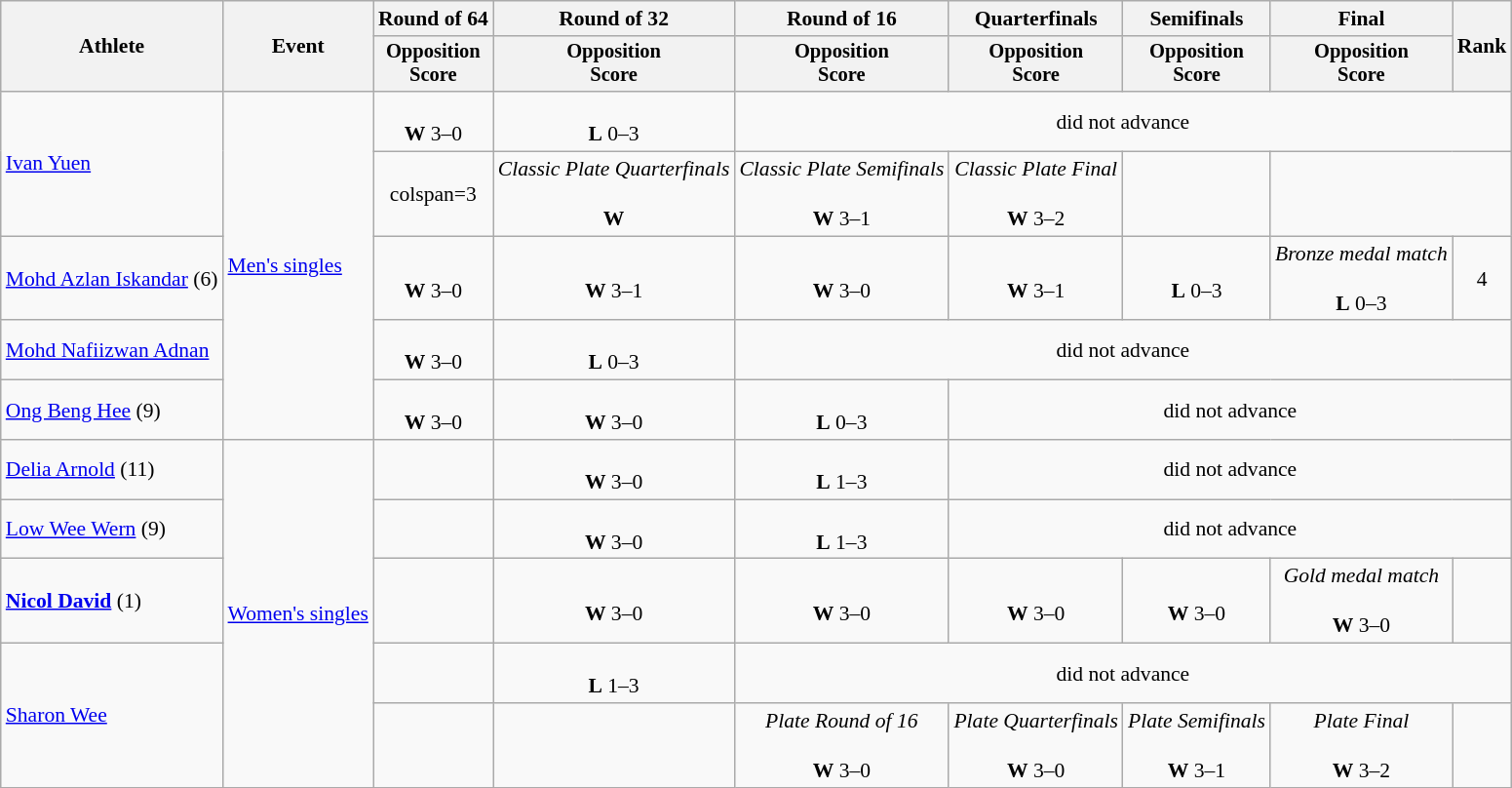<table class="wikitable" style="font-size:90%;">
<tr>
<th rowspan="2">Athlete</th>
<th rowspan="2">Event</th>
<th>Round of 64</th>
<th>Round of 32</th>
<th>Round of 16</th>
<th>Quarterfinals</th>
<th>Semifinals</th>
<th>Final</th>
<th rowspan=2>Rank</th>
</tr>
<tr style="font-size:95%">
<th>Opposition<br>Score</th>
<th>Opposition<br>Score</th>
<th>Opposition<br>Score</th>
<th>Opposition<br>Score</th>
<th>Opposition<br>Score</th>
<th>Opposition<br>Score</th>
</tr>
<tr align=center>
<td align=left rowspan=2><a href='#'>Ivan Yuen</a></td>
<td align=left rowspan=5><a href='#'>Men's singles</a></td>
<td><br><strong>W</strong> 3–0</td>
<td><br><strong>L</strong> 0–3</td>
<td colspan=5>did not advance</td>
</tr>
<tr align=center>
<td>colspan=3 </td>
<td><em>Classic Plate Quarterfinals</em><br><br><strong>W</strong> </td>
<td><em>Classic Plate Semifinals</em><br><br><strong>W</strong> 3–1</td>
<td><em>Classic Plate Final</em><br><br><strong>W</strong> 3–2</td>
<td></td>
</tr>
<tr align=center>
<td align=left><a href='#'>Mohd Azlan Iskandar</a> (6)</td>
<td><br><strong>W</strong> 3–0</td>
<td><br><strong>W</strong> 3–1</td>
<td><br><strong>W</strong> 3–0</td>
<td><br><strong>W</strong> 3–1</td>
<td><br><strong>L</strong> 0–3</td>
<td><em>Bronze medal match</em><br><br><strong>L</strong> 0–3</td>
<td>4</td>
</tr>
<tr align=center>
<td align=left><a href='#'>Mohd Nafiizwan Adnan</a></td>
<td><br><strong>W</strong> 3–0</td>
<td><br><strong>L</strong> 0–3</td>
<td colspan=5>did not advance</td>
</tr>
<tr align=center>
<td align=left><a href='#'>Ong Beng Hee</a> (9)</td>
<td><br><strong>W</strong> 3–0</td>
<td><br><strong>W</strong> 3–0</td>
<td><br><strong>L</strong> 0–3</td>
<td colspan=4>did not advance</td>
</tr>
<tr align=center>
<td align=left><a href='#'>Delia Arnold</a> (11)</td>
<td align=left rowspan=5><a href='#'>Women's singles</a></td>
<td></td>
<td><br><strong>W</strong> 3–0</td>
<td><br><strong>L</strong> 1–3</td>
<td colspan=4>did not advance</td>
</tr>
<tr align=center>
<td align=left><a href='#'>Low Wee Wern</a> (9)</td>
<td></td>
<td><br><strong>W</strong> 3–0</td>
<td><br><strong>L</strong> 1–3</td>
<td colspan=4>did not advance</td>
</tr>
<tr align=center>
<td align=left><strong><a href='#'>Nicol David</a></strong> (1)</td>
<td></td>
<td><br><strong>W</strong> 3–0</td>
<td><br><strong>W</strong> 3–0</td>
<td><br><strong>W</strong> 3–0</td>
<td><br><strong>W</strong> 3–0</td>
<td><em>Gold medal match</em><br><br><strong>W</strong> 3–0</td>
<td></td>
</tr>
<tr align=center>
<td align=left rowspan=2><a href='#'>Sharon Wee</a></td>
<td></td>
<td><br><strong>L</strong> 1–3</td>
<td colspan=5>did not advance</td>
</tr>
<tr align=center>
<td></td>
<td></td>
<td><em>Plate Round of 16</em><br><br><strong>W</strong> 3–0</td>
<td><em>Plate Quarterfinals</em><br><br><strong>W</strong> 3–0</td>
<td><em>Plate Semifinals</em><br><br><strong>W</strong> 3–1</td>
<td><em>Plate Final</em><br><br><strong>W</strong> 3–2</td>
<td></td>
</tr>
</table>
